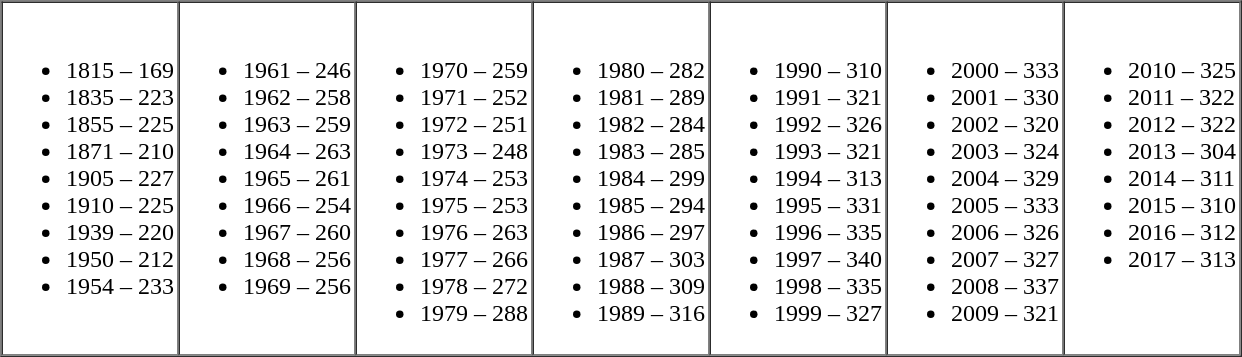<table border="1" cellpadding="2" cellspacing="0">
<tr>
<td valign="top"><br><ul><li>1815 –	169</li><li>1835 –	223</li><li>1855 –	225</li><li>1871 –	210</li><li>1905 –	227</li><li>1910 –	225</li><li>1939 –	220</li><li>1950 –	212</li><li>1954 –	233</li></ul></td>
<td valign="top"><br><ul><li>1961 –	246</li><li>1962 –	258</li><li>1963 –	259</li><li>1964 –	263</li><li>1965 –	261</li><li>1966 –	254</li><li>1967 –	260</li><li>1968 –	256</li><li>1969 –	256</li></ul></td>
<td valign="top"><br><ul><li>1970 –	259</li><li>1971 –	252</li><li>1972 –	251</li><li>1973 –	248</li><li>1974 –	253</li><li>1975 –	253</li><li>1976 –	263</li><li>1977 –	266</li><li>1978 –	272</li><li>1979 –	288</li></ul></td>
<td valign="top"><br><ul><li>1980 –	282</li><li>1981 –	289</li><li>1982 –	284</li><li>1983 –	285</li><li>1984 –	299</li><li>1985 –	294</li><li>1986 –	297</li><li>1987 –	303</li><li>1988 –	309</li><li>1989 –	316</li></ul></td>
<td valign="top"><br><ul><li>1990 –	310</li><li>1991 –	321</li><li>1992 –	326</li><li>1993 –	321</li><li>1994 –	313</li><li>1995 –	331</li><li>1996 –	335</li><li>1997 –	340</li><li>1998 –	335</li><li>1999 –	327</li></ul></td>
<td valign="top"><br><ul><li>2000 –	333</li><li>2001 –	330</li><li>2002 –	320</li><li>2003 –	324</li><li>2004 –	329</li><li>2005 –	333</li><li>2006 –	326</li><li>2007 –	327</li><li>2008 –	337</li><li>2009 –	321</li></ul></td>
<td valign="top"><br><ul><li>2010 –	325</li><li>2011 –	322</li><li>2012 –	322</li><li>2013 – 304</li><li>2014 – 311</li><li>2015 – 310</li><li>2016 – 312</li><li>2017 – 313</li></ul></td>
</tr>
</table>
